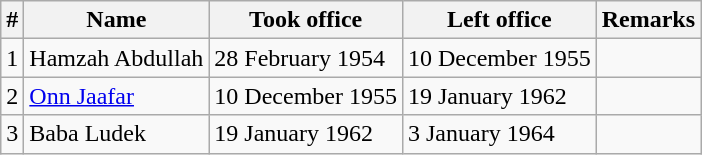<table class="wikitable">
<tr>
<th>#</th>
<th>Name</th>
<th>Took office</th>
<th>Left office</th>
<th>Remarks</th>
</tr>
<tr>
<td>1</td>
<td>Hamzah Abdullah</td>
<td>28 February 1954</td>
<td>10 December 1955</td>
<td></td>
</tr>
<tr>
<td>2</td>
<td><a href='#'>Onn Jaafar</a></td>
<td>10 December 1955</td>
<td>19 January 1962</td>
<td></td>
</tr>
<tr>
<td>3</td>
<td>Baba Ludek</td>
<td>19 January 1962</td>
<td>3 January 1964</td>
<td></td>
</tr>
</table>
